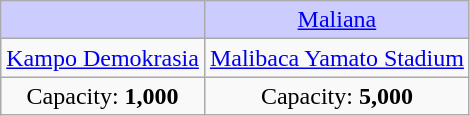<table class="wikitable" style="text-align:center">
<tr style="background-color:#CCCCFF">
<td></td>
<td> <a href='#'>Maliana</a></td>
</tr>
<tr>
<td><a href='#'>Kampo Demokrasia</a></td>
<td><a href='#'>Malibaca Yamato Stadium</a></td>
</tr>
<tr>
<td>Capacity: <strong>1,000</strong></td>
<td>Capacity: <strong>5,000</strong></td>
</tr>
</table>
